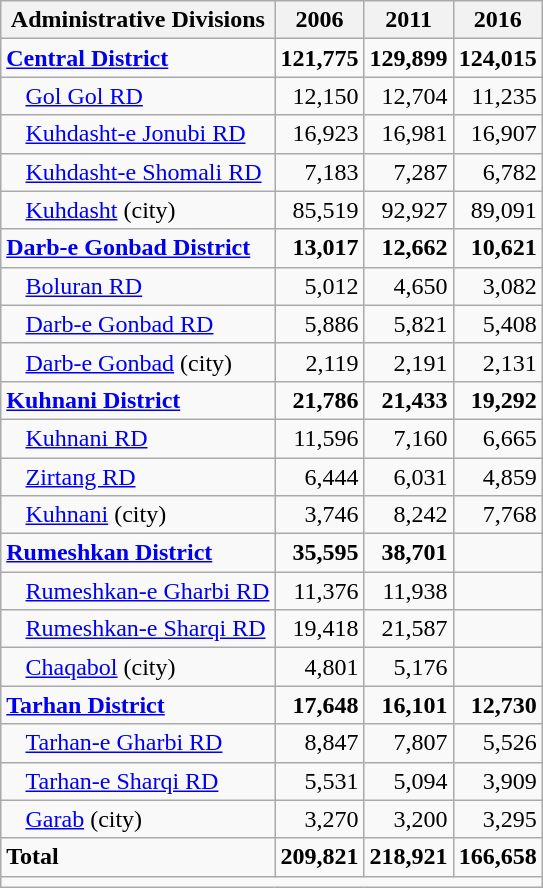<table class="wikitable">
<tr>
<th>Administrative Divisions</th>
<th>2006</th>
<th>2011</th>
<th>2016</th>
</tr>
<tr>
<td><strong><a href='#'>Central District</a></strong></td>
<td style="text-align: right;"><strong>121,775</strong></td>
<td style="text-align: right;"><strong>129,899</strong></td>
<td style="text-align: right;"><strong>124,015</strong></td>
</tr>
<tr>
<td style="padding-left: 1em;"><a href='#'>Gol Gol RD</a></td>
<td style="text-align: right;">12,150</td>
<td style="text-align: right;">12,704</td>
<td style="text-align: right;">11,235</td>
</tr>
<tr>
<td style="padding-left: 1em;"><a href='#'>Kuhdasht-e Jonubi RD</a></td>
<td style="text-align: right;">16,923</td>
<td style="text-align: right;">16,981</td>
<td style="text-align: right;">16,907</td>
</tr>
<tr>
<td style="padding-left: 1em;"><a href='#'>Kuhdasht-e Shomali RD</a></td>
<td style="text-align: right;">7,183</td>
<td style="text-align: right;">7,287</td>
<td style="text-align: right;">6,782</td>
</tr>
<tr>
<td style="padding-left: 1em;"><a href='#'>Kuhdasht</a> (city)</td>
<td style="text-align: right;">85,519</td>
<td style="text-align: right;">92,927</td>
<td style="text-align: right;">89,091</td>
</tr>
<tr>
<td><strong><a href='#'>Darb-e Gonbad District</a></strong></td>
<td style="text-align: right;"><strong>13,017</strong></td>
<td style="text-align: right;"><strong>12,662</strong></td>
<td style="text-align: right;"><strong>10,621</strong></td>
</tr>
<tr>
<td style="padding-left: 1em;"><a href='#'>Boluran RD</a></td>
<td style="text-align: right;">5,012</td>
<td style="text-align: right;">4,650</td>
<td style="text-align: right;">3,082</td>
</tr>
<tr>
<td style="padding-left: 1em;"><a href='#'>Darb-e Gonbad RD</a></td>
<td style="text-align: right;">5,886</td>
<td style="text-align: right;">5,821</td>
<td style="text-align: right;">5,408</td>
</tr>
<tr>
<td style="padding-left: 1em;"><a href='#'>Darb-e Gonbad</a> (city)</td>
<td style="text-align: right;">2,119</td>
<td style="text-align: right;">2,191</td>
<td style="text-align: right;">2,131</td>
</tr>
<tr>
<td><strong><a href='#'>Kuhnani District</a></strong></td>
<td style="text-align: right;"><strong>21,786</strong></td>
<td style="text-align: right;"><strong>21,433</strong></td>
<td style="text-align: right;"><strong>19,292</strong></td>
</tr>
<tr>
<td style="padding-left: 1em;"><a href='#'>Kuhnani RD</a></td>
<td style="text-align: right;">11,596</td>
<td style="text-align: right;">7,160</td>
<td style="text-align: right;">6,665</td>
</tr>
<tr>
<td style="padding-left: 1em;"><a href='#'>Zirtang RD</a></td>
<td style="text-align: right;">6,444</td>
<td style="text-align: right;">6,031</td>
<td style="text-align: right;">4,859</td>
</tr>
<tr>
<td style="padding-left: 1em;"><a href='#'>Kuhnani</a> (city)</td>
<td style="text-align: right;">3,746</td>
<td style="text-align: right;">8,242</td>
<td style="text-align: right;">7,768</td>
</tr>
<tr>
<td><strong><a href='#'>Rumeshkan District</a></strong></td>
<td style="text-align: right;"><strong>35,595</strong></td>
<td style="text-align: right;"><strong>38,701</strong></td>
<td style="text-align: right;"></td>
</tr>
<tr>
<td style="padding-left: 1em;"><a href='#'>Rumeshkan-e Gharbi RD</a></td>
<td style="text-align: right;">11,376</td>
<td style="text-align: right;">11,938</td>
<td style="text-align: right;"></td>
</tr>
<tr>
<td style="padding-left: 1em;"><a href='#'>Rumeshkan-e Sharqi RD</a></td>
<td style="text-align: right;">19,418</td>
<td style="text-align: right;">21,587</td>
<td style="text-align: right;"></td>
</tr>
<tr>
<td style="padding-left: 1em;"><a href='#'>Chaqabol</a> (city)</td>
<td style="text-align: right;">4,801</td>
<td style="text-align: right;">5,176</td>
<td style="text-align: right;"></td>
</tr>
<tr>
<td><strong><a href='#'>Tarhan District</a></strong></td>
<td style="text-align: right;"><strong>17,648</strong></td>
<td style="text-align: right;"><strong>16,101</strong></td>
<td style="text-align: right;"><strong>12,730</strong></td>
</tr>
<tr>
<td style="padding-left: 1em;"><a href='#'>Tarhan-e Gharbi RD</a></td>
<td style="text-align: right;">8,847</td>
<td style="text-align: right;">7,807</td>
<td style="text-align: right;">5,526</td>
</tr>
<tr>
<td style="padding-left: 1em;"><a href='#'>Tarhan-e Sharqi RD</a></td>
<td style="text-align: right;">5,531</td>
<td style="text-align: right;">5,094</td>
<td style="text-align: right;">3,909</td>
</tr>
<tr>
<td style="padding-left: 1em;"><a href='#'>Garab</a> (city)</td>
<td style="text-align: right;">3,270</td>
<td style="text-align: right;">3,200</td>
<td style="text-align: right;">3,295</td>
</tr>
<tr>
<td><strong>Total</strong></td>
<td style="text-align: right;"><strong>209,821</strong></td>
<td style="text-align: right;"><strong>218,921</strong></td>
<td style="text-align: right;"><strong>166,658</strong></td>
</tr>
<tr>
<td colspan=4></td>
</tr>
</table>
